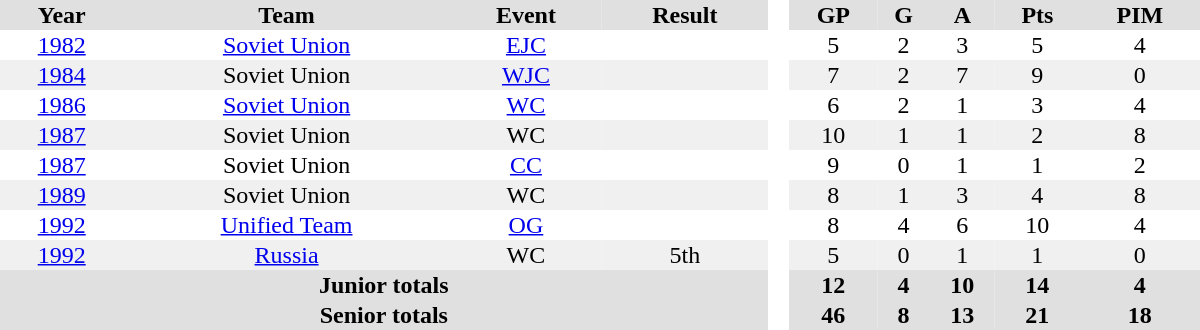<table border="0" cellpadding="1" cellspacing="0" style="text-align:center; width:50em">
<tr ALIGN="center" bgcolor="#e0e0e0">
<th>Year</th>
<th>Team</th>
<th>Event</th>
<th>Result</th>
<th ALIGN="center" rowspan="99" bgcolor="#ffffff"> </th>
<th>GP</th>
<th>G</th>
<th>A</th>
<th>Pts</th>
<th>PIM</th>
</tr>
<tr>
<td><a href='#'>1982</a></td>
<td><a href='#'>Soviet Union</a></td>
<td><a href='#'>EJC</a></td>
<td></td>
<td>5</td>
<td>2</td>
<td>3</td>
<td>5</td>
<td>4</td>
</tr>
<tr bgcolor="#f0f0f0">
<td><a href='#'>1984</a></td>
<td>Soviet Union</td>
<td><a href='#'>WJC</a></td>
<td></td>
<td>7</td>
<td>2</td>
<td>7</td>
<td>9</td>
<td>0</td>
</tr>
<tr>
<td><a href='#'>1986</a></td>
<td><a href='#'>Soviet Union</a></td>
<td><a href='#'>WC</a></td>
<td></td>
<td>6</td>
<td>2</td>
<td>1</td>
<td>3</td>
<td>4</td>
</tr>
<tr bgcolor="#f0f0f0">
<td><a href='#'>1987</a></td>
<td>Soviet Union</td>
<td>WC</td>
<td></td>
<td>10</td>
<td>1</td>
<td>1</td>
<td>2</td>
<td>8</td>
</tr>
<tr>
<td><a href='#'>1987</a></td>
<td>Soviet Union</td>
<td><a href='#'>CC</a></td>
<td></td>
<td>9</td>
<td>0</td>
<td>1</td>
<td>1</td>
<td>2</td>
</tr>
<tr bgcolor="#f0f0f0">
<td><a href='#'>1989</a></td>
<td>Soviet Union</td>
<td>WC</td>
<td></td>
<td>8</td>
<td>1</td>
<td>3</td>
<td>4</td>
<td>8</td>
</tr>
<tr>
<td><a href='#'>1992</a></td>
<td><a href='#'>Unified Team</a></td>
<td><a href='#'>OG</a></td>
<td></td>
<td>8</td>
<td>4</td>
<td>6</td>
<td>10</td>
<td>4</td>
</tr>
<tr bgcolor="#f0f0f0">
<td><a href='#'>1992</a></td>
<td><a href='#'>Russia</a></td>
<td>WC</td>
<td>5th</td>
<td>5</td>
<td>0</td>
<td>1</td>
<td>1</td>
<td>0</td>
</tr>
<tr bgcolor="#e0e0e0">
<th colspan=4>Junior totals</th>
<th>12</th>
<th>4</th>
<th>10</th>
<th>14</th>
<th>4</th>
</tr>
<tr bgcolor="#e0e0e0">
<th colspan=4>Senior totals</th>
<th>46</th>
<th>8</th>
<th>13</th>
<th>21</th>
<th>18</th>
</tr>
</table>
